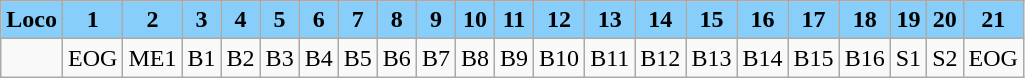<table class="wikitable plainrowheaders unsortable" style="text-align:center">
<tr>
<th rowspan="1" scope="col" style="background:lightskyblue;">Loco</th>
<th rowspan="1" scope="col" style="background:lightskyblue;">1</th>
<th rowspan="1" scope="col" style="background:lightskyblue;">2</th>
<th rowspan="1" scope="col" style="background:lightskyblue;">3</th>
<th rowspan="1" scope="col" style="background:lightskyblue;">4</th>
<th rowspan="1" scope="col" style="background:lightskyblue;">5</th>
<th rowspan="1" scope="col" style="background:lightskyblue;">6</th>
<th rowspan="1" scope="col" style="background:lightskyblue;">7</th>
<th rowspan="1" scope="col" style="background:lightskyblue;">8</th>
<th rowspan="1" scope="col" style="background:lightskyblue;">9</th>
<th rowspan="1" scope="col" style="background:lightskyblue;">10</th>
<th rowspan="1" scope="col" style="background:lightskyblue;">11</th>
<th rowspan="1" scope="col" style="background:lightskyblue;">12</th>
<th rowspan="1" scope="col" style="background:lightskyblue;">13</th>
<th rowspan="1" scope="col" style="background:lightskyblue;">14</th>
<th rowspan="1" scope="col" style="background:lightskyblue;">15</th>
<th rowspan="1" scope="col" style="background:lightskyblue;">16</th>
<th rowspan="1" scope="col" style="background:lightskyblue;">17</th>
<th rowspan="1" scope="col" style="background:lightskyblue;">18</th>
<th rowspan="1" scope="col" style="background:lightskyblue;">19</th>
<th rowspan="1" scope="col" style="background:lightskyblue;">20</th>
<th rowspan="1" scope="col" style="background:lightskyblue;">21</th>
</tr>
<tr>
<td></td>
<td>EOG</td>
<td>ME1</td>
<td>B1</td>
<td>B2</td>
<td>B3</td>
<td>B4</td>
<td>B5</td>
<td>B6</td>
<td>B7</td>
<td>B8</td>
<td>B9</td>
<td>B10</td>
<td>B11</td>
<td>B12</td>
<td>B13</td>
<td>B14</td>
<td>B15</td>
<td>B16</td>
<td>S1</td>
<td>S2</td>
<td>EOG</td>
</tr>
</table>
